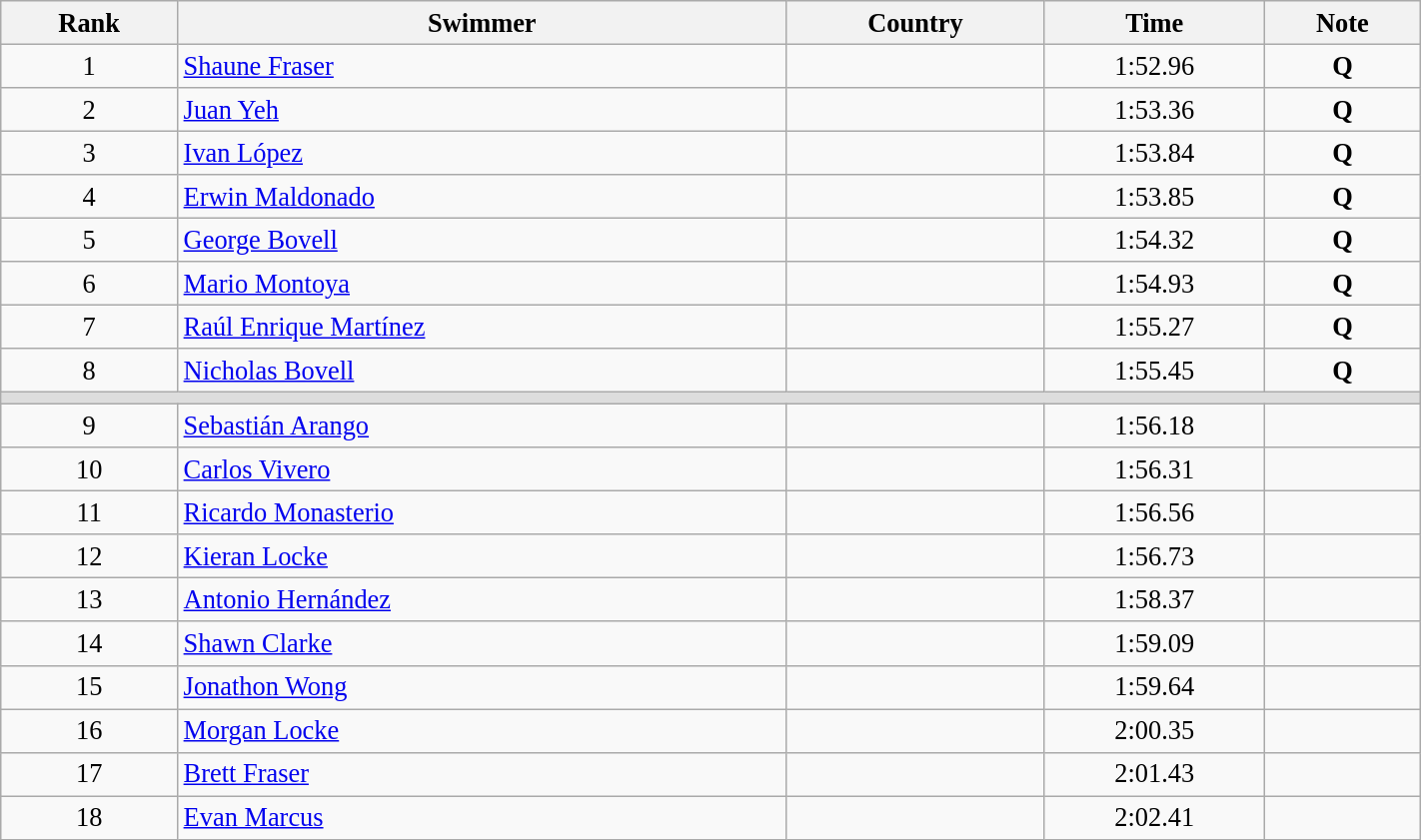<table class="wikitable" style=" text-align:center; font-size:110%;" width="75%">
<tr>
<th>Rank</th>
<th>Swimmer</th>
<th>Country</th>
<th>Time</th>
<th>Note</th>
</tr>
<tr>
<td>1</td>
<td align=left><a href='#'>Shaune Fraser</a></td>
<td align=left></td>
<td>1:52.96</td>
<td><strong>Q</strong></td>
</tr>
<tr>
<td>2</td>
<td align=left><a href='#'>Juan Yeh</a></td>
<td align=left></td>
<td>1:53.36</td>
<td><strong>Q</strong></td>
</tr>
<tr>
<td>3</td>
<td align=left><a href='#'>Ivan López</a></td>
<td align=left></td>
<td>1:53.84</td>
<td><strong>Q</strong></td>
</tr>
<tr>
<td>4</td>
<td align=left><a href='#'>Erwin Maldonado</a></td>
<td align=left></td>
<td>1:53.85</td>
<td><strong>Q</strong></td>
</tr>
<tr>
<td>5</td>
<td align=left><a href='#'>George Bovell</a></td>
<td align=left></td>
<td>1:54.32</td>
<td><strong>Q</strong></td>
</tr>
<tr>
<td>6</td>
<td align=left><a href='#'>Mario Montoya</a></td>
<td align=left></td>
<td>1:54.93</td>
<td><strong>Q</strong></td>
</tr>
<tr>
<td>7</td>
<td align=left><a href='#'>Raúl Enrique Martínez</a></td>
<td align=left></td>
<td>1:55.27</td>
<td><strong>Q</strong></td>
</tr>
<tr>
<td>8</td>
<td align=left><a href='#'>Nicholas Bovell</a></td>
<td align=left></td>
<td>1:55.45</td>
<td><strong>Q</strong></td>
</tr>
<tr bgcolor=#DDDDDD>
<td colspan=5></td>
</tr>
<tr>
<td>9</td>
<td align=left><a href='#'>Sebastián Arango</a></td>
<td align=left></td>
<td>1:56.18</td>
<td></td>
</tr>
<tr>
<td>10</td>
<td align=left><a href='#'>Carlos Vivero</a></td>
<td align=left></td>
<td>1:56.31</td>
<td></td>
</tr>
<tr>
<td>11</td>
<td align=left><a href='#'>Ricardo Monasterio</a></td>
<td align=left></td>
<td>1:56.56</td>
<td></td>
</tr>
<tr>
<td>12</td>
<td align=left><a href='#'>Kieran Locke</a></td>
<td align=left></td>
<td>1:56.73</td>
<td></td>
</tr>
<tr>
<td>13</td>
<td align=left><a href='#'>Antonio Hernández</a></td>
<td align=left></td>
<td>1:58.37</td>
<td></td>
</tr>
<tr>
<td>14</td>
<td align=left><a href='#'>Shawn Clarke</a></td>
<td align=left></td>
<td>1:59.09</td>
<td></td>
</tr>
<tr>
<td>15</td>
<td align=left><a href='#'>Jonathon Wong</a></td>
<td align=left></td>
<td>1:59.64</td>
<td></td>
</tr>
<tr>
<td>16</td>
<td align=left><a href='#'>Morgan Locke</a></td>
<td align=left></td>
<td>2:00.35</td>
<td></td>
</tr>
<tr>
<td>17</td>
<td align=left><a href='#'>Brett Fraser</a></td>
<td align=left></td>
<td>2:01.43</td>
<td></td>
</tr>
<tr>
<td>18</td>
<td align=left><a href='#'>Evan Marcus</a></td>
<td align=left></td>
<td>2:02.41</td>
<td></td>
</tr>
</table>
